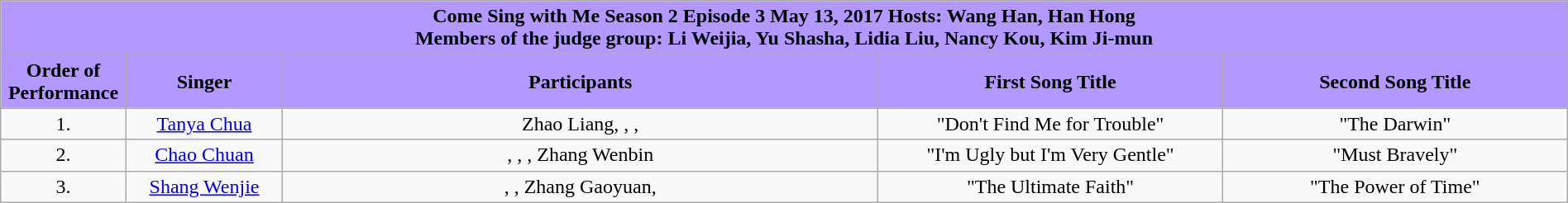<table class="wikitable sortable mw-collapsible" width="100%" style="text-align:center">
<tr style="background:#B399FF">
<td colspan="5"><div><strong>Come Sing with Me Season 2 Episode 3 May 13, 2017 Hosts: Wang Han, Han Hong<br>Members of the judge group: Li Weijia, Yu Shasha, Lidia Liu, Nancy Kou, Kim Ji-mun</strong></div></td>
</tr>
<tr style="background:#B399FF">
<td style="width:8%"><strong>Order of Performance</strong></td>
<td style="width:10%"><strong>Singer</strong></td>
<td style="width:38%"><strong>Participants</strong></td>
<td style="width:22%"><strong>First Song Title</strong></td>
<td style="width:22%"><strong>Second Song Title</strong></td>
</tr>
<tr>
<td>1.</td>
<td><a href='#'>Tanya Chua</a></td>
<td>Zhao Liang, , , </td>
<td>"Don't Find Me for Trouble"</td>
<td>"The Darwin"</td>
</tr>
<tr>
<td>2.</td>
<td><a href='#'>Chao Chuan</a></td>
<td>, , , Zhang Wenbin</td>
<td>"I'm Ugly but I'm Very Gentle"</td>
<td>"Must Bravely"</td>
</tr>
<tr>
<td>3.</td>
<td><a href='#'>Shang Wenjie</a></td>
<td>, , Zhang Gaoyuan,  <br> </td>
<td>"The Ultimate Faith"</td>
<td>"The Power of Time"</td>
</tr>
</table>
